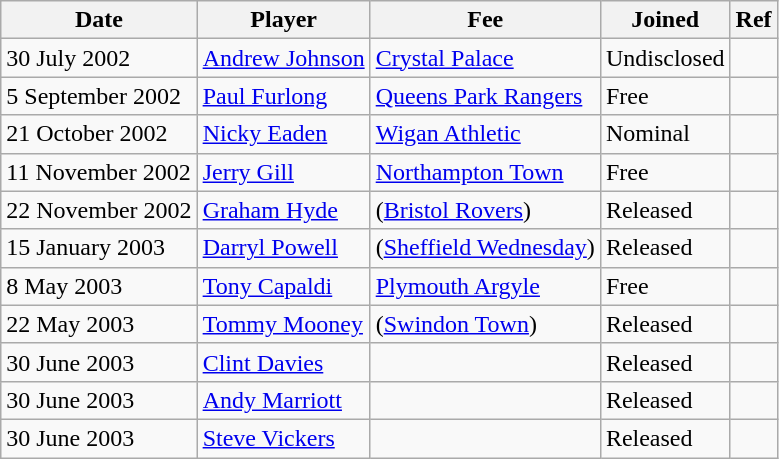<table class="wikitable" style="text-align: left">
<tr>
<th>Date</th>
<th>Player</th>
<th>Fee</th>
<th>Joined</th>
<th>Ref</th>
</tr>
<tr>
<td>30 July 2002</td>
<td><a href='#'>Andrew Johnson</a></td>
<td><a href='#'>Crystal Palace</a></td>
<td>Undisclosed</td>
<td style="text-align: center"></td>
</tr>
<tr>
<td>5 September 2002</td>
<td><a href='#'>Paul Furlong</a></td>
<td><a href='#'>Queens Park Rangers</a></td>
<td>Free</td>
<td style="text-align: center"></td>
</tr>
<tr>
<td>21 October 2002</td>
<td><a href='#'>Nicky Eaden</a></td>
<td><a href='#'>Wigan Athletic</a></td>
<td>Nominal</td>
<td style="text-align: center"></td>
</tr>
<tr>
<td>11 November 2002</td>
<td><a href='#'>Jerry Gill</a></td>
<td><a href='#'>Northampton Town</a></td>
<td>Free</td>
<td style="text-align: center"></td>
</tr>
<tr>
<td>22 November 2002</td>
<td><a href='#'>Graham Hyde</a></td>
<td>(<a href='#'>Bristol Rovers</a>)</td>
<td>Released</td>
<td style="text-align: center"></td>
</tr>
<tr>
<td>15 January 2003</td>
<td><a href='#'>Darryl Powell</a></td>
<td>(<a href='#'>Sheffield Wednesday</a>)</td>
<td>Released</td>
<td style="text-align: center"></td>
</tr>
<tr>
<td>8 May 2003</td>
<td><a href='#'>Tony Capaldi</a></td>
<td><a href='#'>Plymouth Argyle</a></td>
<td>Free</td>
<td style="text-align: center"></td>
</tr>
<tr>
<td>22 May 2003</td>
<td><a href='#'>Tommy Mooney</a></td>
<td>(<a href='#'>Swindon Town</a>)</td>
<td>Released</td>
<td style="text-align: center"></td>
</tr>
<tr>
<td>30 June 2003</td>
<td><a href='#'>Clint Davies</a></td>
<td></td>
<td>Released</td>
<td style="text-align: center"></td>
</tr>
<tr>
<td>30 June 2003</td>
<td><a href='#'>Andy Marriott</a></td>
<td></td>
<td>Released</td>
<td style="text-align: center"></td>
</tr>
<tr>
<td>30 June 2003</td>
<td><a href='#'>Steve Vickers</a></td>
<td></td>
<td>Released</td>
<td style="text-align: center"></td>
</tr>
</table>
